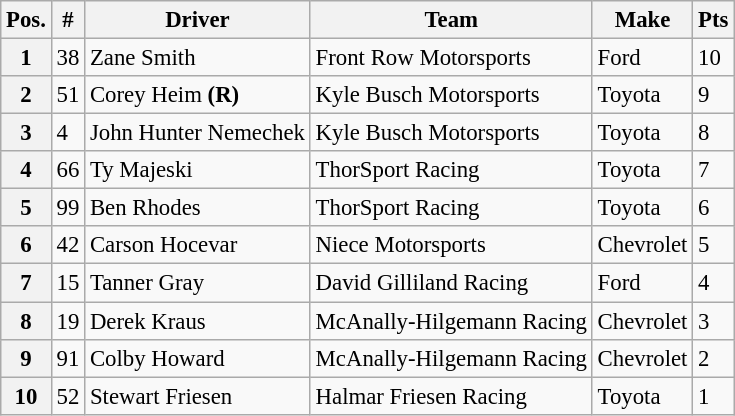<table class="wikitable" style="font-size:95%">
<tr>
<th>Pos.</th>
<th>#</th>
<th>Driver</th>
<th>Team</th>
<th>Make</th>
<th>Pts</th>
</tr>
<tr>
<th>1</th>
<td>38</td>
<td>Zane Smith</td>
<td>Front Row Motorsports</td>
<td>Ford</td>
<td>10</td>
</tr>
<tr>
<th>2</th>
<td>51</td>
<td>Corey Heim <strong>(R)</strong></td>
<td>Kyle Busch Motorsports</td>
<td>Toyota</td>
<td>9</td>
</tr>
<tr>
<th>3</th>
<td>4</td>
<td>John Hunter Nemechek</td>
<td>Kyle Busch Motorsports</td>
<td>Toyota</td>
<td>8</td>
</tr>
<tr>
<th>4</th>
<td>66</td>
<td>Ty Majeski</td>
<td>ThorSport Racing</td>
<td>Toyota</td>
<td>7</td>
</tr>
<tr>
<th>5</th>
<td>99</td>
<td>Ben Rhodes</td>
<td>ThorSport Racing</td>
<td>Toyota</td>
<td>6</td>
</tr>
<tr>
<th>6</th>
<td>42</td>
<td>Carson Hocevar</td>
<td>Niece Motorsports</td>
<td>Chevrolet</td>
<td>5</td>
</tr>
<tr>
<th>7</th>
<td>15</td>
<td>Tanner Gray</td>
<td>David Gilliland Racing</td>
<td>Ford</td>
<td>4</td>
</tr>
<tr>
<th>8</th>
<td>19</td>
<td>Derek Kraus</td>
<td>McAnally-Hilgemann Racing</td>
<td>Chevrolet</td>
<td>3</td>
</tr>
<tr>
<th>9</th>
<td>91</td>
<td>Colby Howard</td>
<td>McAnally-Hilgemann Racing</td>
<td>Chevrolet</td>
<td>2</td>
</tr>
<tr>
<th>10</th>
<td>52</td>
<td>Stewart Friesen</td>
<td>Halmar Friesen Racing</td>
<td>Toyota</td>
<td>1</td>
</tr>
</table>
